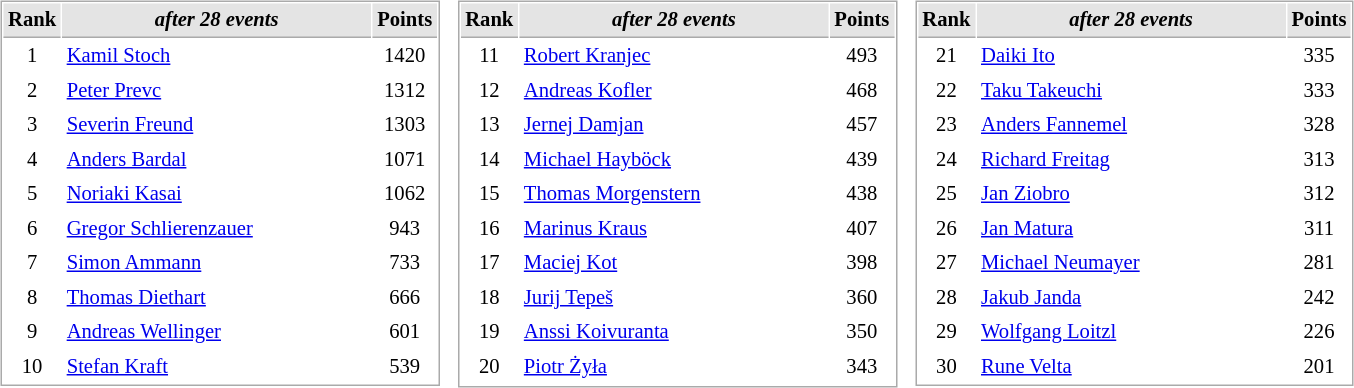<table border="0" cellspacing="10">
<tr>
<td style="vertical-align: top;"><br><table cellspacing="1" cellpadding="3" style="border:1px solid #AAAAAA;font-size:86%">
<tr bgcolor="#E4E4E4">
<th style="border-bottom:1px solid #AAAAAA; width: 10px;">Rank</th>
<th style="border-bottom:1px solid #AAAAAA; width: 200px;"><em>after 28 events</em></th>
<th style="border-bottom:1px solid #AAAAAA; width: 20px;">Points</th>
</tr>
<tr>
<td align=center>1</td>
<td> <a href='#'>Kamil Stoch</a></td>
<td align=center>1420</td>
</tr>
<tr>
<td align=center>2</td>
<td> <a href='#'>Peter Prevc</a></td>
<td align=center>1312</td>
</tr>
<tr>
<td align=center>3</td>
<td> <a href='#'>Severin Freund</a></td>
<td align=center>1303</td>
</tr>
<tr>
<td align=center>4</td>
<td> <a href='#'>Anders Bardal</a></td>
<td align=center>1071</td>
</tr>
<tr>
<td align=center>5</td>
<td> <a href='#'>Noriaki Kasai</a></td>
<td align=center>1062</td>
</tr>
<tr>
<td align=center>6</td>
<td> <a href='#'>Gregor Schlierenzauer</a></td>
<td align=center>943</td>
</tr>
<tr>
<td align=center>7</td>
<td> <a href='#'>Simon Ammann</a></td>
<td align=center>733</td>
</tr>
<tr>
<td align=center>8</td>
<td> <a href='#'>Thomas Diethart</a></td>
<td align=center>666</td>
</tr>
<tr>
<td align=center>9</td>
<td> <a href='#'>Andreas Wellinger</a></td>
<td align=center>601</td>
</tr>
<tr>
<td align=center>10</td>
<td> <a href='#'>Stefan Kraft</a></td>
<td align=center>539</td>
</tr>
</table>
</td>
<td style="vertical-align: top;"><br><table cellspacing="1" cellpadding="3" style="border:1px solid #AAAAAA;font-size:86%">
<tr bgcolor="#E4E4E4">
<th style="border-bottom:1px solid #AAAAAA; width: 10px;">Rank</th>
<th style="border-bottom:1px solid #AAAAAA; width: 200px;"><em>after 28 events</em></th>
<th style="border-bottom:1px solid #AAAAAA; width: 20px;">Points</th>
</tr>
<tr>
<td align=center>11</td>
<td> <a href='#'>Robert Kranjec</a></td>
<td align=center>493</td>
</tr>
<tr>
<td align=center>12</td>
<td> <a href='#'>Andreas Kofler</a></td>
<td align=center>468</td>
</tr>
<tr>
<td align=center>13</td>
<td> <a href='#'>Jernej Damjan</a></td>
<td align=center>457</td>
</tr>
<tr>
<td align=center>14</td>
<td> <a href='#'>Michael Hayböck</a></td>
<td align=center>439</td>
</tr>
<tr>
<td align=center>15</td>
<td> <a href='#'>Thomas Morgenstern</a></td>
<td align=center>438</td>
</tr>
<tr>
<td align=center>16</td>
<td> <a href='#'>Marinus Kraus</a></td>
<td align=center>407</td>
</tr>
<tr>
<td align=center>17</td>
<td> <a href='#'>Maciej Kot</a></td>
<td align=center>398</td>
</tr>
<tr>
<td align=center>18</td>
<td> <a href='#'>Jurij Tepeš</a></td>
<td align=center>360</td>
</tr>
<tr>
<td align=center>19</td>
<td> <a href='#'>Anssi Koivuranta</a></td>
<td align=center>350</td>
</tr>
<tr>
<td align=center>20</td>
<td> <a href='#'>Piotr Żyła</a></td>
<td align=center>343</td>
</tr>
<tr>
</tr>
</table>
</td>
<td style="vertical-align: top;"><br><table cellspacing="1" cellpadding="3" style="border:1px solid #AAAAAA;font-size:86%">
<tr bgcolor="#E4E4E4">
<th style="border-bottom:1px solid #AAAAAA; width: 10px;">Rank</th>
<th style="border-bottom:1px solid #AAAAAA; width: 200px;"><em>after 28 events</em></th>
<th style="border-bottom:1px solid #AAAAAA; width: 20px;">Points</th>
</tr>
<tr>
<td align=center>21</td>
<td> <a href='#'>Daiki Ito</a></td>
<td align=center>335</td>
</tr>
<tr>
<td align=center>22</td>
<td> <a href='#'>Taku Takeuchi</a></td>
<td align=center>333</td>
</tr>
<tr>
<td align=center>23</td>
<td> <a href='#'>Anders Fannemel</a></td>
<td align=center>328</td>
</tr>
<tr>
<td align=center>24</td>
<td> <a href='#'>Richard Freitag</a></td>
<td align=center>313</td>
</tr>
<tr>
<td align=center>25</td>
<td> <a href='#'>Jan Ziobro</a></td>
<td align=center>312</td>
</tr>
<tr>
<td align=center>26</td>
<td> <a href='#'>Jan Matura</a></td>
<td align=center>311</td>
</tr>
<tr>
<td align=center>27</td>
<td> <a href='#'>Michael Neumayer</a></td>
<td align=center>281</td>
</tr>
<tr>
<td align=center>28</td>
<td> <a href='#'>Jakub Janda</a></td>
<td align=center>242</td>
</tr>
<tr>
<td align=center>29</td>
<td> <a href='#'>Wolfgang Loitzl</a></td>
<td align=center>226</td>
</tr>
<tr>
<td align=center>30</td>
<td> <a href='#'>Rune Velta</a></td>
<td align=center>201</td>
</tr>
</table>
</td>
</tr>
</table>
